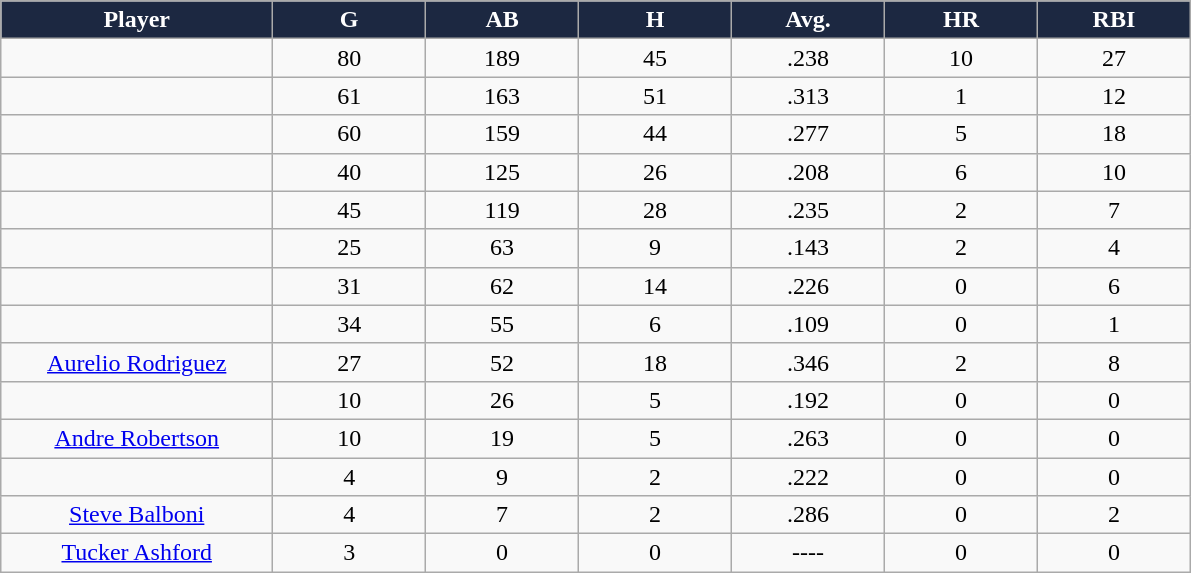<table class="wikitable sortable">
<tr>
<th style="background:#1c2841;color:white;" width="16%">Player</th>
<th style="background:#1c2841;color:white;" width="9%">G</th>
<th style="background:#1c2841;color:white;" width="9%">AB</th>
<th style="background:#1c2841;color:white;" width="9%">H</th>
<th style="background:#1c2841;color:white;" width="9%">Avg.</th>
<th style="background:#1c2841;color:white;" width="9%">HR</th>
<th style="background:#1c2841;color:white;" width="9%">RBI</th>
</tr>
<tr align="center">
<td></td>
<td>80</td>
<td>189</td>
<td>45</td>
<td>.238</td>
<td>10</td>
<td>27</td>
</tr>
<tr align="center">
<td></td>
<td>61</td>
<td>163</td>
<td>51</td>
<td>.313</td>
<td>1</td>
<td>12</td>
</tr>
<tr align="center">
<td></td>
<td>60</td>
<td>159</td>
<td>44</td>
<td>.277</td>
<td>5</td>
<td>18</td>
</tr>
<tr align="center">
<td></td>
<td>40</td>
<td>125</td>
<td>26</td>
<td>.208</td>
<td>6</td>
<td>10</td>
</tr>
<tr align="center">
<td></td>
<td>45</td>
<td>119</td>
<td>28</td>
<td>.235</td>
<td>2</td>
<td>7</td>
</tr>
<tr align="center">
<td></td>
<td>25</td>
<td>63</td>
<td>9</td>
<td>.143</td>
<td>2</td>
<td>4</td>
</tr>
<tr align="center">
<td></td>
<td>31</td>
<td>62</td>
<td>14</td>
<td>.226</td>
<td>0</td>
<td>6</td>
</tr>
<tr align="center">
<td></td>
<td>34</td>
<td>55</td>
<td>6</td>
<td>.109</td>
<td>0</td>
<td>1</td>
</tr>
<tr align="center">
<td><a href='#'>Aurelio Rodriguez</a></td>
<td>27</td>
<td>52</td>
<td>18</td>
<td>.346</td>
<td>2</td>
<td>8</td>
</tr>
<tr align=center>
<td></td>
<td>10</td>
<td>26</td>
<td>5</td>
<td>.192</td>
<td>0</td>
<td>0</td>
</tr>
<tr align="center">
<td><a href='#'>Andre Robertson</a></td>
<td>10</td>
<td>19</td>
<td>5</td>
<td>.263</td>
<td>0</td>
<td>0</td>
</tr>
<tr align=center>
<td></td>
<td>4</td>
<td>9</td>
<td>2</td>
<td>.222</td>
<td>0</td>
<td>0</td>
</tr>
<tr align="center">
<td><a href='#'>Steve Balboni</a></td>
<td>4</td>
<td>7</td>
<td>2</td>
<td>.286</td>
<td>0</td>
<td>2</td>
</tr>
<tr align=center>
<td><a href='#'>Tucker Ashford</a></td>
<td>3</td>
<td>0</td>
<td>0</td>
<td>----</td>
<td>0</td>
<td>0</td>
</tr>
</table>
